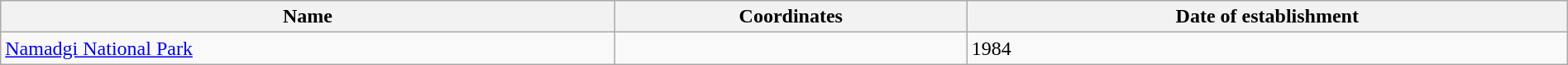<table class='wikitable sortable' style="width:100%">
<tr>
<th>Name</th>
<th>Coordinates</th>
<th>Date of establishment</th>
</tr>
<tr>
<td><a href='#'>Namadgi National Park</a></td>
<td></td>
<td>1984</td>
</tr>
</table>
